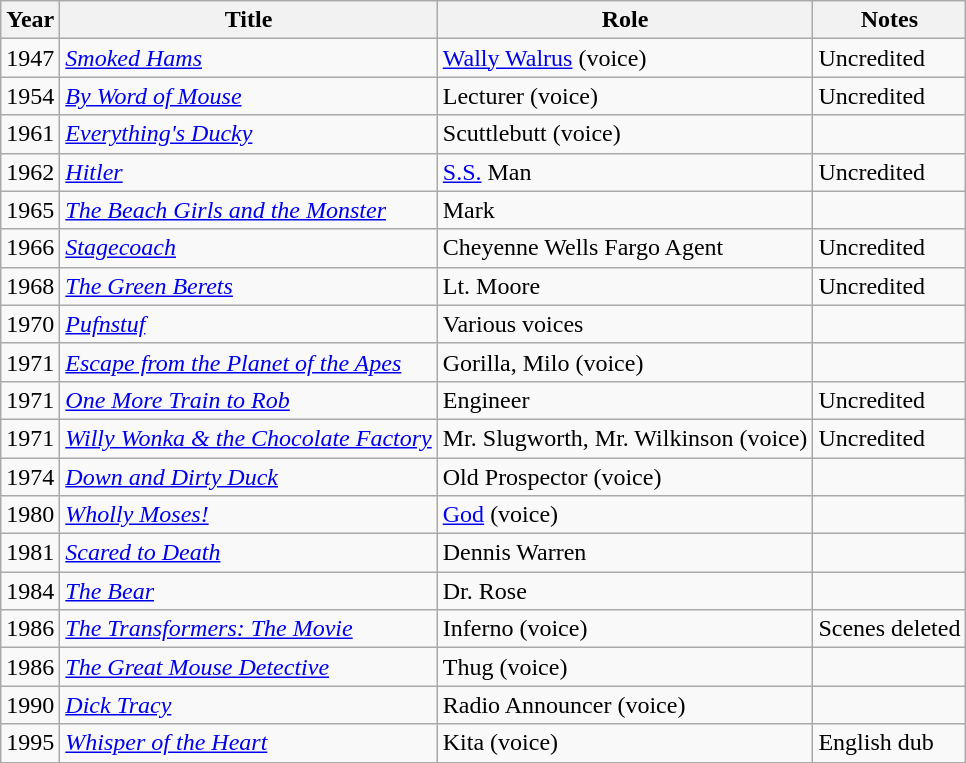<table class="wikitable sortable">
<tr>
<th>Year</th>
<th>Title</th>
<th>Role</th>
<th>Notes</th>
</tr>
<tr>
<td>1947</td>
<td><em><a href='#'>Smoked Hams</a></em></td>
<td><a href='#'>Wally Walrus</a> (voice)</td>
<td>Uncredited</td>
</tr>
<tr>
<td>1954</td>
<td><em><a href='#'>By Word of Mouse</a></em></td>
<td>Lecturer (voice)</td>
<td>Uncredited</td>
</tr>
<tr>
<td>1961</td>
<td><em><a href='#'>Everything's Ducky</a></em></td>
<td>Scuttlebutt (voice)</td>
<td></td>
</tr>
<tr>
<td>1962</td>
<td><em><a href='#'>Hitler</a></em></td>
<td><a href='#'>S.S.</a> Man</td>
<td>Uncredited</td>
</tr>
<tr>
<td>1965</td>
<td><em><a href='#'>The Beach Girls and the Monster</a></em></td>
<td>Mark</td>
<td></td>
</tr>
<tr>
<td>1966</td>
<td><em><a href='#'>Stagecoach</a></em></td>
<td>Cheyenne Wells Fargo Agent</td>
<td>Uncredited</td>
</tr>
<tr>
<td>1968</td>
<td><em><a href='#'>The Green Berets</a></em></td>
<td>Lt. Moore</td>
<td>Uncredited</td>
</tr>
<tr>
<td>1970</td>
<td><em><a href='#'>Pufnstuf</a></em></td>
<td>Various voices</td>
<td></td>
</tr>
<tr>
<td>1971</td>
<td><em><a href='#'>Escape from the Planet of the Apes</a></em></td>
<td>Gorilla, Milo (voice)</td>
<td></td>
</tr>
<tr>
<td>1971</td>
<td><em><a href='#'>One More Train to Rob</a></em></td>
<td>Engineer</td>
<td>Uncredited</td>
</tr>
<tr>
<td>1971</td>
<td><em><a href='#'>Willy Wonka & the Chocolate Factory</a></em></td>
<td>Mr. Slugworth, Mr. Wilkinson (voice)</td>
<td>Uncredited</td>
</tr>
<tr>
<td>1974</td>
<td><em><a href='#'>Down and Dirty Duck</a></em></td>
<td>Old Prospector (voice)</td>
<td></td>
</tr>
<tr>
<td>1980</td>
<td><em><a href='#'>Wholly Moses!</a></em></td>
<td><a href='#'>God</a> (voice)</td>
<td></td>
</tr>
<tr>
<td>1981</td>
<td><em><a href='#'>Scared to Death</a></em></td>
<td>Dennis Warren</td>
<td></td>
</tr>
<tr>
<td>1984</td>
<td><em><a href='#'>The Bear</a></em></td>
<td>Dr. Rose</td>
<td></td>
</tr>
<tr>
<td>1986</td>
<td><em><a href='#'>The Transformers: The Movie</a></em></td>
<td>Inferno (voice)</td>
<td>Scenes deleted</td>
</tr>
<tr>
<td>1986</td>
<td><em><a href='#'>The Great Mouse Detective</a></em></td>
<td>Thug (voice)</td>
<td></td>
</tr>
<tr>
<td>1990</td>
<td><em><a href='#'>Dick Tracy</a></em></td>
<td>Radio Announcer (voice)</td>
<td></td>
</tr>
<tr>
<td>1995</td>
<td><em><a href='#'>Whisper of the Heart</a></em></td>
<td>Kita (voice)</td>
<td>English dub</td>
</tr>
</table>
